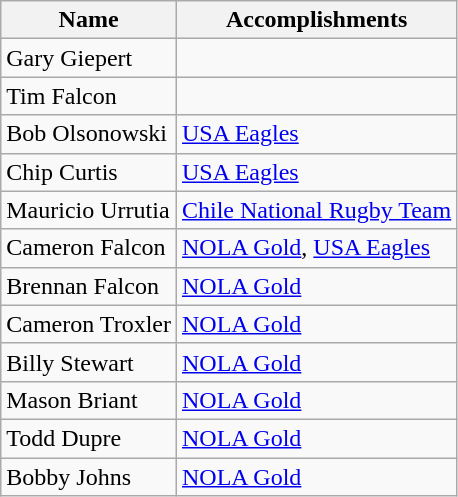<table class="wikitable">
<tr>
<th>Name</th>
<th>Accomplishments</th>
</tr>
<tr>
<td>Gary Giepert</td>
<td></td>
</tr>
<tr>
<td>Tim Falcon</td>
<td></td>
</tr>
<tr>
<td>Bob Olsonowski</td>
<td><a href='#'>USA Eagles</a></td>
</tr>
<tr>
<td>Chip Curtis</td>
<td><a href='#'>USA Eagles</a></td>
</tr>
<tr>
<td>Mauricio Urrutia</td>
<td><a href='#'>Chile National Rugby Team</a></td>
</tr>
<tr>
<td>Cameron Falcon</td>
<td><a href='#'>NOLA Gold</a>, <a href='#'>USA Eagles</a></td>
</tr>
<tr>
<td>Brennan Falcon</td>
<td><a href='#'>NOLA Gold</a></td>
</tr>
<tr>
<td>Cameron Troxler</td>
<td><a href='#'>NOLA Gold</a></td>
</tr>
<tr>
<td>Billy Stewart</td>
<td><a href='#'>NOLA Gold</a></td>
</tr>
<tr>
<td>Mason Briant</td>
<td><a href='#'>NOLA Gold</a></td>
</tr>
<tr>
<td>Todd Dupre</td>
<td><a href='#'>NOLA Gold</a></td>
</tr>
<tr>
<td>Bobby Johns</td>
<td><a href='#'>NOLA Gold</a></td>
</tr>
</table>
